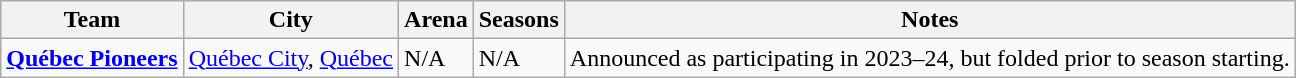<table class="wikitable">
<tr>
<th>Team</th>
<th>City</th>
<th>Arena</th>
<th>Seasons</th>
<th>Notes</th>
</tr>
<tr>
<td><strong><a href='#'>Québec Pioneers</a></strong></td>
<td><a href='#'>Québec City</a>, <a href='#'>Québec</a></td>
<td>N/A</td>
<td>N/A</td>
<td>Announced as participating in 2023–24, but folded prior to season starting.</td>
</tr>
</table>
